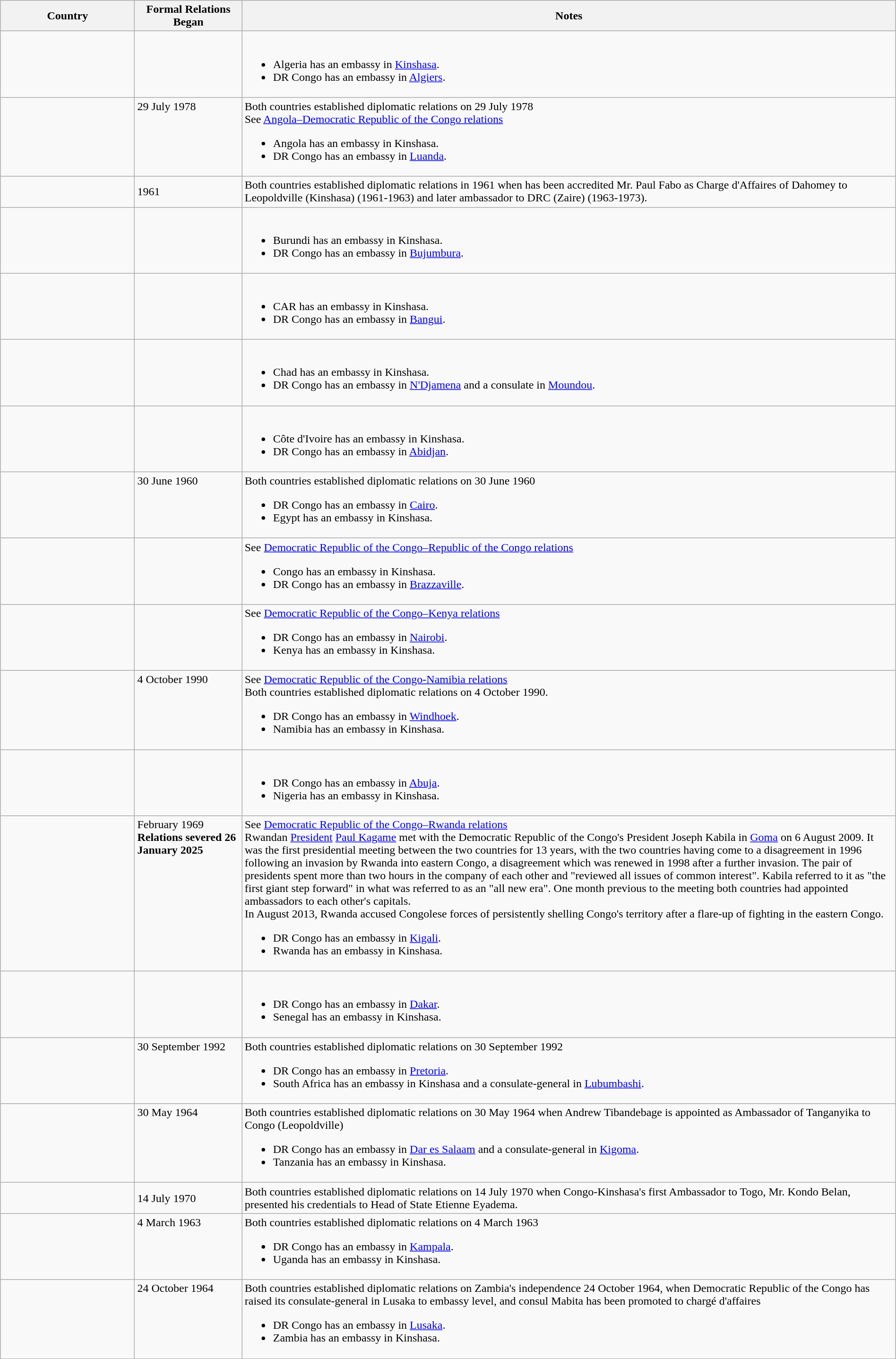<table class="wikitable sortable" style="width:100%; margin:auto;">
<tr>
<th style="width:15%;">Country</th>
<th style="width:12%;">Formal Relations Began</th>
<th>Notes</th>
</tr>
<tr valign="top">
<td></td>
<td></td>
<td><br><ul><li>Algeria has an embassy in <a href='#'>Kinshasa</a>.</li><li>DR Congo has an embassy in <a href='#'>Algiers</a>.</li></ul></td>
</tr>
<tr valign="top">
<td></td>
<td>29 July 1978</td>
<td>Both countries established diplomatic relations on 29 July 1978<br>See <a href='#'>Angola–Democratic Republic of the Congo relations</a><ul><li>Angola has an embassy in Kinshasa.</li><li>DR Congo has an embassy in <a href='#'>Luanda</a>.</li></ul></td>
</tr>
<tr>
<td></td>
<td>1961</td>
<td>Both countries established diplomatic relations in 1961 when has been accredited Mr. Paul Fabo as Charge d'Affaires of Dahomey to Leopoldville (Kinshasa) (1961-1963) and later ambassador to DRC (Zaire) (1963-1973).</td>
</tr>
<tr valign="top">
<td></td>
<td></td>
<td><br><ul><li>Burundi has an embassy in Kinshasa.</li><li>DR Congo has an embassy in <a href='#'>Bujumbura</a>.</li></ul></td>
</tr>
<tr valign="top">
<td></td>
<td></td>
<td><br><ul><li>CAR has an embassy in Kinshasa.</li><li>DR Congo has an embassy in <a href='#'>Bangui</a>.</li></ul></td>
</tr>
<tr valign="top">
<td></td>
<td></td>
<td><br><ul><li>Chad has an embassy in Kinshasa.</li><li>DR Congo has an embassy in <a href='#'>N'Djamena</a> and a consulate in <a href='#'>Moundou</a>.</li></ul></td>
</tr>
<tr valign="top">
<td></td>
<td></td>
<td><br><ul><li>Côte d'Ivoire has an embassy in Kinshasa.</li><li>DR Congo has an embassy in <a href='#'>Abidjan</a>.</li></ul></td>
</tr>
<tr valign="top">
<td></td>
<td>30 June 1960</td>
<td>Both countries established diplomatic relations on 30 June 1960<br><ul><li>DR Congo has an embassy in <a href='#'>Cairo</a>.</li><li>Egypt has an embassy in Kinshasa.</li></ul></td>
</tr>
<tr valign="top">
<td></td>
<td></td>
<td>See <a href='#'>Democratic Republic of the Congo–Republic of the Congo relations</a><br><ul><li>Congo has an embassy in Kinshasa.</li><li>DR Congo has an embassy in <a href='#'>Brazzaville</a>.</li></ul></td>
</tr>
<tr valign="top">
<td></td>
<td></td>
<td>See <a href='#'>Democratic Republic of the Congo–Kenya relations</a><br><ul><li>DR Congo has an embassy in <a href='#'>Nairobi</a>.</li><li>Kenya has an embassy in Kinshasa.</li></ul></td>
</tr>
<tr valign="top">
<td></td>
<td>4 October 1990</td>
<td>See <a href='#'>Democratic Republic of the Congo-Namibia relations</a><br>Both countries established diplomatic relations on 4 October 1990.<ul><li>DR Congo has an embassy in <a href='#'>Windhoek</a>.</li><li>Namibia has an embassy in Kinshasa.</li></ul></td>
</tr>
<tr valign="top">
<td></td>
<td></td>
<td><br><ul><li>DR Congo has an embassy in <a href='#'>Abuja</a>.</li><li>Nigeria has an embassy in Kinshasa.</li></ul></td>
</tr>
<tr valign="top">
<td></td>
<td>February 1969<br><strong>Relations severed 26 January 2025</strong></td>
<td>See <a href='#'>Democratic Republic of the Congo–Rwanda relations</a><br>Rwandan <a href='#'>President</a> <a href='#'>Paul Kagame</a> met with the Democratic Republic of the Congo's President Joseph Kabila in <a href='#'>Goma</a> on 6 August 2009. It was the first presidential meeting between the two countries for 13 years, with the two countries having come to a disagreement in 1996 following an invasion by Rwanda into eastern Congo, a disagreement which was renewed in 1998 after a further invasion. The pair of presidents spent more than two hours in the company of each other and "reviewed all issues of common interest". Kabila referred to it as "the first giant step forward" in what was referred to as an "all new era". One month previous to the meeting both countries had appointed ambassadors to each other's capitals.<br>In August 2013, Rwanda accused Congolese forces of persistently shelling Congo's territory after a flare-up of fighting in the eastern Congo.<ul><li>DR Congo has an embassy in <a href='#'>Kigali</a>.</li><li>Rwanda has an embassy in Kinshasa.</li></ul></td>
</tr>
<tr valign="top">
<td></td>
<td></td>
<td><br><ul><li>DR Congo has an embassy in <a href='#'>Dakar</a>.</li><li>Senegal has an embassy in Kinshasa.</li></ul></td>
</tr>
<tr valign="top">
<td></td>
<td>30 September 1992</td>
<td>Both countries established diplomatic relations on 30 September 1992<br><ul><li>DR Congo has an embassy in <a href='#'>Pretoria</a>.</li><li>South Africa has an embassy in Kinshasa and a consulate-general in <a href='#'>Lubumbashi</a>.</li></ul></td>
</tr>
<tr valign="top">
<td></td>
<td>30 May 1964</td>
<td>Both countries established diplomatic relations on 30 May 1964 when Andrew Tibandebage is appointed as Ambassador of Tanganyika to Congo (Leopoldville)<br><ul><li>DR Congo has an embassy in <a href='#'>Dar es Salaam</a> and a consulate-general in <a href='#'>Kigoma</a>.</li><li>Tanzania has an embassy in Kinshasa.</li></ul></td>
</tr>
<tr>
<td></td>
<td>14 July 1970</td>
<td>Both countries established diplomatic relations on 14 July 1970 when Congo-Kinshasa's first Ambassador to Togo, Mr. Kondo Belan, presented his credentials to Head of State Etienne Eyadema.</td>
</tr>
<tr valign="top">
<td></td>
<td>4 March 1963</td>
<td>Both countries established diplomatic relations on 4 March 1963<br><ul><li>DR Congo has an embassy in <a href='#'>Kampala</a>.</li><li>Uganda has an embassy in Kinshasa.</li></ul></td>
</tr>
<tr valign="top">
<td></td>
<td>24 October 1964</td>
<td>Both countries established diplomatic relations on Zambia's independence 24 October 1964, when Democratic Republic of the Congo has raised its consulate-general in Lusaka to embassy level, and consul Mabita has been promoted to chargé d'affaires<br><ul><li>DR Congo has an embassy in <a href='#'>Lusaka</a>.</li><li>Zambia has an embassy in Kinshasa.</li></ul></td>
</tr>
</table>
